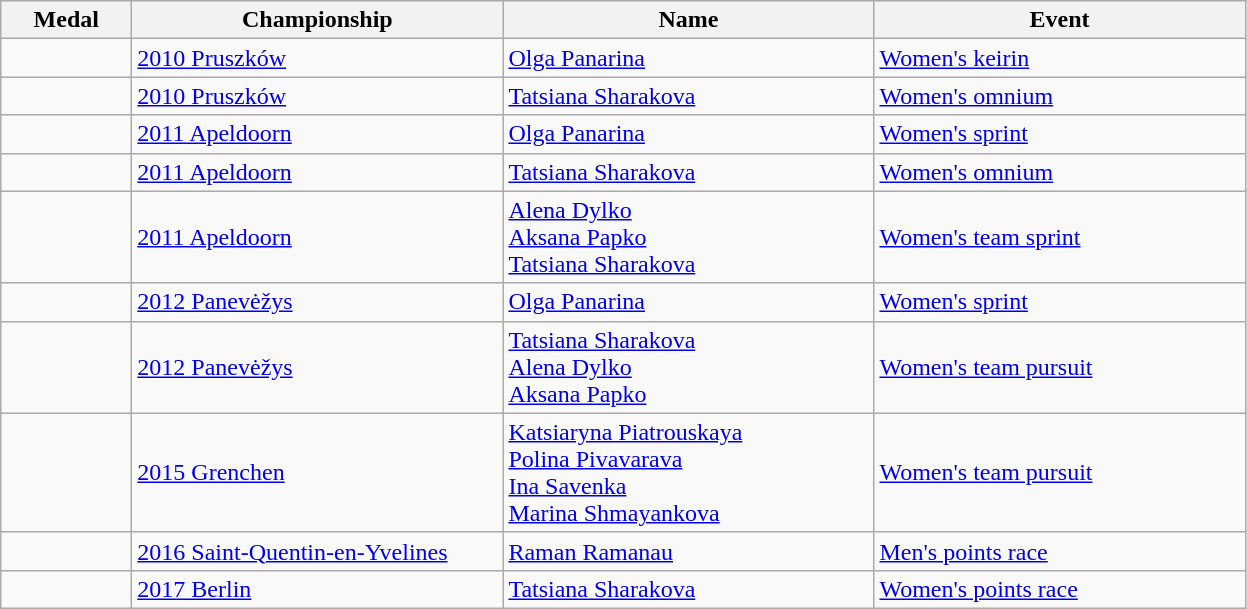<table class="wikitable sortable">
<tr>
<th style="width:5em">Medal</th>
<th style="width:15em">Championship</th>
<th style="width:15em">Name</th>
<th style="width:15em">Event</th>
</tr>
<tr>
<td></td>
<td> <a href='#'>2010 Pruszków</a></td>
<td><a href='#'>Olga Panarina</a></td>
<td><a href='#'>Women's keirin</a></td>
</tr>
<tr>
<td></td>
<td> <a href='#'>2010 Pruszków</a></td>
<td><a href='#'>Tatsiana Sharakova</a></td>
<td><a href='#'>Women's omnium</a></td>
</tr>
<tr>
<td></td>
<td> <a href='#'>2011 Apeldoorn</a></td>
<td><a href='#'>Olga Panarina</a></td>
<td><a href='#'>Women's sprint</a></td>
</tr>
<tr>
<td></td>
<td> <a href='#'>2011 Apeldoorn</a></td>
<td><a href='#'>Tatsiana Sharakova</a></td>
<td><a href='#'>Women's omnium</a></td>
</tr>
<tr>
<td></td>
<td> <a href='#'>2011 Apeldoorn</a></td>
<td><a href='#'>Alena Dylko</a><br><a href='#'>Aksana Papko</a><br><a href='#'>Tatsiana Sharakova</a></td>
<td><a href='#'>Women's team sprint</a></td>
</tr>
<tr>
<td></td>
<td> <a href='#'>2012 Panevėžys</a></td>
<td><a href='#'>Olga Panarina</a></td>
<td><a href='#'>Women's sprint</a></td>
</tr>
<tr>
<td></td>
<td> <a href='#'>2012 Panevėžys</a></td>
<td><a href='#'>Tatsiana Sharakova</a><br><a href='#'>Alena Dylko</a><br> <a href='#'>Aksana Papko</a></td>
<td><a href='#'>Women's team pursuit</a></td>
</tr>
<tr>
<td></td>
<td> <a href='#'>2015 Grenchen</a></td>
<td><a href='#'>Katsiaryna Piatrouskaya</a><br><a href='#'>Polina Pivavarava</a><br><a href='#'>Ina Savenka</a><br><a href='#'>Marina Shmayankova</a></td>
<td><a href='#'>Women's team pursuit</a></td>
</tr>
<tr>
<td></td>
<td> <a href='#'>2016 Saint-Quentin-en-Yvelines</a></td>
<td><a href='#'>Raman Ramanau</a></td>
<td><a href='#'>Men's points race</a></td>
</tr>
<tr>
<td></td>
<td> <a href='#'>2017 Berlin</a></td>
<td><a href='#'>Tatsiana Sharakova</a></td>
<td><a href='#'>Women's points race</a></td>
</tr>
</table>
